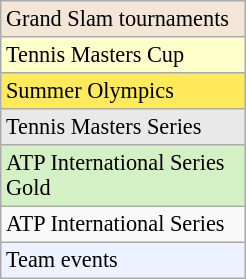<table class=wikitable style=font-size:93% width=13%>
<tr style="background:#f3e6d7;">
<td>Grand Slam tournaments</td>
</tr>
<tr style="background:#ffffcc;">
<td>Tennis Masters Cup</td>
</tr>
<tr style="background:#ffea5c;">
<td>Summer Olympics</td>
</tr>
<tr style="background:#e9e9e9;">
<td>Tennis Masters Series</td>
</tr>
<tr style="background:#d4f1c5;">
<td>ATP International Series Gold</td>
</tr>
<tr bgcolor=>
<td>ATP International Series</td>
</tr>
<tr style="background:#ecf2ff;">
<td>Team events</td>
</tr>
</table>
